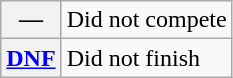<table class="wikitable">
<tr>
<th scope="row">—</th>
<td>Did not compete</td>
</tr>
<tr>
<th scope="row"><a href='#'>DNF</a></th>
<td>Did not finish</td>
</tr>
</table>
